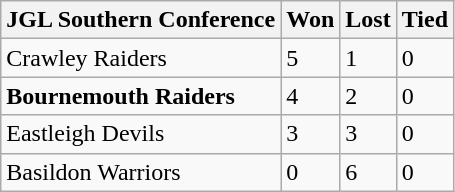<table class="wikitable" border="1">
<tr>
<th>JGL Southern Conference</th>
<th>Won</th>
<th>Lost</th>
<th>Tied</th>
</tr>
<tr>
<td>Crawley Raiders</td>
<td>5</td>
<td>1</td>
<td>0</td>
</tr>
<tr>
<td><strong>Bournemouth Raiders</strong></td>
<td>4</td>
<td>2</td>
<td>0</td>
</tr>
<tr>
<td>Eastleigh Devils</td>
<td>3</td>
<td>3</td>
<td>0</td>
</tr>
<tr>
<td>Basildon Warriors</td>
<td>0</td>
<td>6</td>
<td>0</td>
</tr>
</table>
